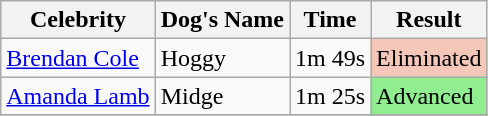<table class="wikitable" text-align: center;">
<tr>
<th>Celebrity</th>
<th>Dog's Name</th>
<th>Time</th>
<th>Result</th>
</tr>
<tr>
<td><a href='#'>Brendan Cole</a></td>
<td>Hoggy</td>
<td>1m 49s</td>
<td bgcolor=#f4c7b8>Eliminated</td>
</tr>
<tr>
<td><a href='#'>Amanda Lamb</a></td>
<td>Midge</td>
<td>1m 25s</td>
<td bgcolor=lightgreen>Advanced</td>
</tr>
<tr>
</tr>
</table>
